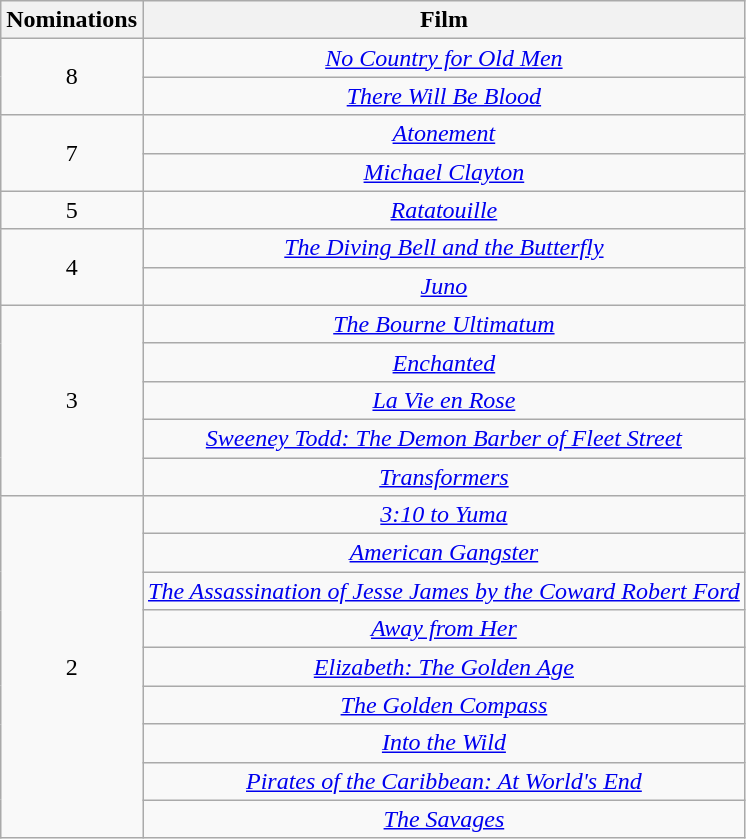<table class="wikitable" style="text-align: center;">
<tr>
<th scope="col" width="55">Nominations</th>
<th scope="col" align="center">Film</th>
</tr>
<tr>
<td rowspan=2 style="text-align: center;">8</td>
<td><em><a href='#'>No Country for Old Men</a></em></td>
</tr>
<tr>
<td><em><a href='#'>There Will Be Blood</a></em></td>
</tr>
<tr>
<td rowspan=2 style="text-align: center;">7</td>
<td><em><a href='#'>Atonement</a></em></td>
</tr>
<tr>
<td><em><a href='#'>Michael Clayton</a></em></td>
</tr>
<tr>
<td style="text-align: center;">5</td>
<td><em><a href='#'>Ratatouille</a></em></td>
</tr>
<tr>
<td rowspan=2 style="text-align: center;">4</td>
<td><em><a href='#'>The Diving Bell and the Butterfly</a></em></td>
</tr>
<tr>
<td><em><a href='#'>Juno</a></em></td>
</tr>
<tr>
<td rowspan=5 style="text-align: center;">3</td>
<td><em><a href='#'>The Bourne Ultimatum</a></em></td>
</tr>
<tr>
<td><em><a href='#'>Enchanted</a></em></td>
</tr>
<tr>
<td><em><a href='#'>La Vie en Rose</a></em></td>
</tr>
<tr>
<td><em><a href='#'>Sweeney Todd: The Demon Barber of Fleet Street</a></em></td>
</tr>
<tr>
<td><em><a href='#'>Transformers</a></em></td>
</tr>
<tr>
<td rowspan=9 style="text-align: center;">2</td>
<td><em><a href='#'>3:10 to Yuma</a></em></td>
</tr>
<tr>
<td><em><a href='#'>American Gangster</a></em></td>
</tr>
<tr>
<td><em><a href='#'>The Assassination of Jesse James by the Coward Robert Ford</a></em></td>
</tr>
<tr>
<td><em><a href='#'>Away from Her</a></em></td>
</tr>
<tr>
<td><em><a href='#'>Elizabeth: The Golden Age</a></em></td>
</tr>
<tr>
<td><em><a href='#'>The Golden Compass</a></em></td>
</tr>
<tr>
<td><em><a href='#'>Into the Wild</a></em></td>
</tr>
<tr>
<td><em><a href='#'>Pirates of the Caribbean: At World's End</a></em></td>
</tr>
<tr>
<td><em><a href='#'>The Savages</a></em></td>
</tr>
</table>
